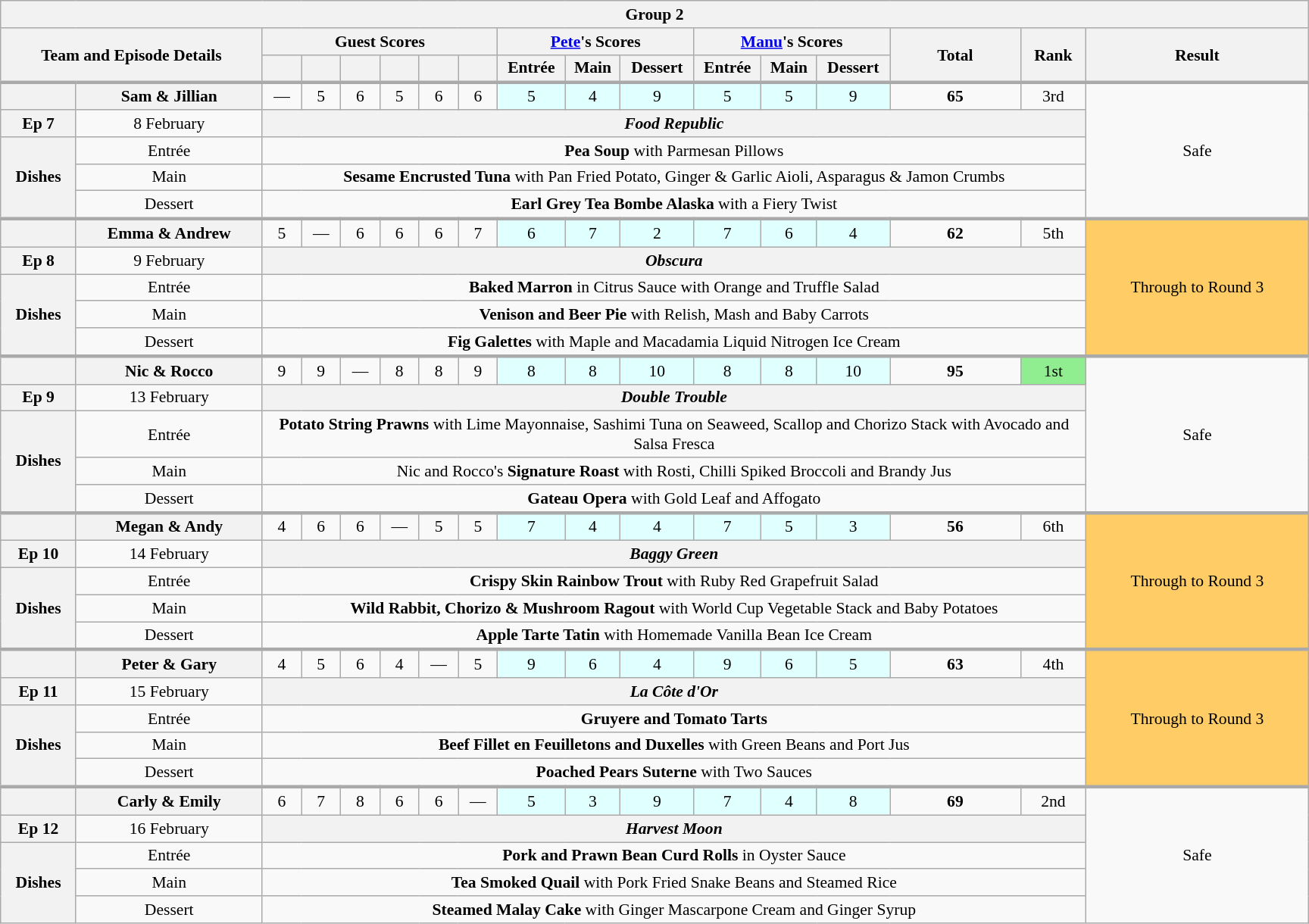<table class="wikitable plainrowheaders" style="text-align:center; font-size:90%; width:80em;margin-left: auto; margin-right: auto; border: none">
<tr>
<th colspan="20" >Group 2</th>
</tr>
<tr>
<th scope="col" rowspan="2" colspan="2" style="width:20%;">Team and Episode Details</th>
<th scope="col" colspan="6" style="width:15%;">Guest Scores</th>
<th scope="col" colspan="3" style="width:15%;"><a href='#'>Pete</a>'s Scores</th>
<th scope="col" colspan="3" style="width:15%;"><a href='#'>Manu</a>'s Scores</th>
<th scope="col" rowspan="2" style="width:10%;">Total<br><small></small></th>
<th scope="col" rowspan="2" style="width:5%;">Rank</th>
<th scope="col" rowspan="2" style="width:20%;">Result</th>
</tr>
<tr>
<th scope="col" style="width:3%;"></th>
<th scope="col" style="width:3%;"></th>
<th scope="col" style="width:3%;"></th>
<th scope="col" style="width:3%;"></th>
<th scope="col" style="width:3%;"></th>
<th scope="col" style="width:3%;"></th>
<th scope="col">Entrée</th>
<th scope="col">Main</th>
<th scope="col">Dessert</th>
<th scope="col">Entrée</th>
<th scope="col">Main</th>
<th scope="col">Dessert</th>
</tr>
<tr style="border-top:3px solid #aaa;">
</tr>
<tr>
<th></th>
<th style="text-align:centre">Sam & Jillian</th>
<td>—</td>
<td>5</td>
<td>6</td>
<td>5</td>
<td>6</td>
<td>6</td>
<td bgcolor=#E0FFFF>5</td>
<td bgcolor=#E0FFFF>4</td>
<td bgcolor=#E0FFFF>9</td>
<td bgcolor=#E0FFFF>5</td>
<td bgcolor=#E0FFFF>5</td>
<td bgcolor=#E0FFFF>9</td>
<td><strong>65</strong></td>
<td>3rd</td>
<td rowspan="5">Safe</td>
</tr>
<tr>
<th>Ep 7</th>
<td>8 February</td>
<th colspan="14"><em>Food Republic</em></th>
</tr>
<tr>
<th rowspan="3">Dishes</th>
<td>Entrée</td>
<td colspan="14"><strong>Pea Soup</strong> with Parmesan Pillows</td>
</tr>
<tr>
<td>Main</td>
<td colspan="14"><strong>Sesame Encrusted Tuna</strong> with Pan Fried Potato, Ginger & Garlic Aioli, Asparagus & Jamon Crumbs</td>
</tr>
<tr>
<td>Dessert</td>
<td colspan="14"><strong>Earl Grey Tea Bombe Alaska</strong> with a Fiery Twist</td>
</tr>
<tr style="border-top:3px solid #aaa;">
<th></th>
<th style="text-align:centre">Emma & Andrew</th>
<td>5</td>
<td>—</td>
<td>6</td>
<td>6</td>
<td>6</td>
<td>7</td>
<td bgcolor=#E0FFFF>6</td>
<td bgcolor=#E0FFFF>7</td>
<td bgcolor=#E0FFFF>2</td>
<td bgcolor=#E0FFFF>7</td>
<td bgcolor=#E0FFFF>6</td>
<td bgcolor=#E0FFFF>4</td>
<td><strong>62</strong></td>
<td>5th</td>
<td rowspan="5" style="background:#FFCC66">Through to Round 3</td>
</tr>
<tr>
<th>Ep 8</th>
<td>9 February</td>
<th colspan="14"><em>Obscura</em></th>
</tr>
<tr>
<th rowspan="3">Dishes</th>
<td>Entrée</td>
<td colspan="14"><strong>Baked Marron</strong> in Citrus Sauce with Orange and Truffle Salad</td>
</tr>
<tr>
<td>Main</td>
<td colspan="14"><strong>Venison and Beer Pie</strong> with Relish, Mash and Baby Carrots</td>
</tr>
<tr>
<td>Dessert</td>
<td colspan="14"><strong>Fig Galettes</strong> with Maple and Macadamia Liquid Nitrogen Ice Cream</td>
</tr>
<tr style="border-top:3px solid #aaa;">
<th></th>
<th style="text-align:centre">Nic & Rocco</th>
<td>9</td>
<td>9</td>
<td>—</td>
<td>8</td>
<td>8</td>
<td>9</td>
<td bgcolor=#E0FFFF>8</td>
<td bgcolor=#E0FFFF>8</td>
<td bgcolor=#E0FFFF>10</td>
<td bgcolor=#E0FFFF>8</td>
<td bgcolor=#E0FFFF>8</td>
<td bgcolor=#E0FFFF>10</td>
<td><strong>95</strong></td>
<td style="background:lightgreen">1st</td>
<td rowspan="5">Safe</td>
</tr>
<tr>
<th>Ep 9</th>
<td>13 February</td>
<th colspan="14"><em>Double Trouble</em></th>
</tr>
<tr>
<th rowspan="3">Dishes</th>
<td>Entrée</td>
<td colspan="14"><strong>Potato String Prawns</strong> with Lime Mayonnaise, Sashimi Tuna on Seaweed, Scallop and Chorizo Stack with Avocado and Salsa Fresca</td>
</tr>
<tr>
<td>Main</td>
<td colspan="14">Nic and Rocco's <strong>Signature Roast</strong> with Rosti, Chilli Spiked Broccoli and Brandy Jus</td>
</tr>
<tr>
<td>Dessert</td>
<td colspan="14"><strong>Gateau Opera</strong> with Gold Leaf and Affogato</td>
</tr>
<tr style="border-top:3px solid #aaa;">
<th></th>
<th style="text-align:centre">Megan & Andy</th>
<td>4</td>
<td>6</td>
<td>6</td>
<td>—</td>
<td>5</td>
<td>5</td>
<td bgcolor=#E0FFFF>7</td>
<td bgcolor=#E0FFFF>4</td>
<td bgcolor=#E0FFFF>4</td>
<td bgcolor=#E0FFFF>7</td>
<td bgcolor=#E0FFFF>5</td>
<td bgcolor=#E0FFFF>3</td>
<td><strong>56</strong></td>
<td>6th</td>
<td rowspan="5" style="background:#FFCC66">Through to Round 3</td>
</tr>
<tr>
<th>Ep 10</th>
<td>14 February</td>
<th colspan="14"><em>Baggy Green</em></th>
</tr>
<tr>
<th rowspan="3">Dishes</th>
<td>Entrée</td>
<td colspan="14"><strong>Crispy Skin Rainbow Trout</strong> with Ruby Red Grapefruit Salad</td>
</tr>
<tr>
<td>Main</td>
<td colspan="14"><strong>Wild Rabbit, Chorizo & Mushroom Ragout</strong> with World Cup Vegetable Stack and Baby Potatoes</td>
</tr>
<tr>
<td>Dessert</td>
<td colspan="14"><strong>Apple Tarte Tatin</strong> with Homemade Vanilla Bean Ice Cream</td>
</tr>
<tr style="border-top:3px solid #aaa;">
<th></th>
<th style="text-align:centre">Peter & Gary</th>
<td>4</td>
<td>5</td>
<td>6</td>
<td>4</td>
<td>—</td>
<td>5</td>
<td bgcolor=#E0FFFF>9</td>
<td bgcolor=#E0FFFF>6</td>
<td bgcolor=#E0FFFF>4</td>
<td bgcolor=#E0FFFF>9</td>
<td bgcolor=#E0FFFF>6</td>
<td bgcolor=#E0FFFF>5</td>
<td><strong>63</strong></td>
<td>4th</td>
<td rowspan="5" style="background:#FFCC66">Through to Round 3</td>
</tr>
<tr>
<th>Ep 11</th>
<td>15 February</td>
<th colspan="14"><em>La Côte d'Or</em></th>
</tr>
<tr>
<th rowspan="3">Dishes</th>
<td>Entrée</td>
<td colspan="14"><strong>Gruyere and Tomato Tarts</strong></td>
</tr>
<tr>
<td>Main</td>
<td colspan="14"><strong>Beef Fillet en Feuilletons and Duxelles</strong> with Green Beans and Port Jus</td>
</tr>
<tr>
<td>Dessert</td>
<td colspan="14"><strong>Poached Pears Suterne</strong> with Two Sauces</td>
</tr>
<tr style="border-top:3px solid #aaa;">
<th></th>
<th style="text-align:centre">Carly & Emily</th>
<td>6</td>
<td>7</td>
<td>8</td>
<td>6</td>
<td>6</td>
<td>—</td>
<td bgcolor=#E0FFFF>5</td>
<td bgcolor=#E0FFFF>3</td>
<td bgcolor=#E0FFFF>9</td>
<td bgcolor=#E0FFFF>7</td>
<td bgcolor=#E0FFFF>4</td>
<td bgcolor=#E0FFFF>8</td>
<td><strong>69</strong></td>
<td>2nd</td>
<td rowspan="5">Safe</td>
</tr>
<tr>
<th>Ep 12</th>
<td>16 February</td>
<th colspan="14"><em>Harvest Moon</em></th>
</tr>
<tr>
<th rowspan="3">Dishes</th>
<td>Entrée</td>
<td colspan="14"><strong>Pork and Prawn Bean Curd Rolls</strong> in Oyster Sauce</td>
</tr>
<tr>
<td>Main</td>
<td colspan="14"><strong>Tea Smoked Quail</strong> with Pork Fried Snake Beans and Steamed Rice</td>
</tr>
<tr>
<td>Dessert</td>
<td colspan="14"><strong>Steamed Malay Cake</strong> with Ginger Mascarpone Cream and Ginger Syrup</td>
</tr>
</table>
